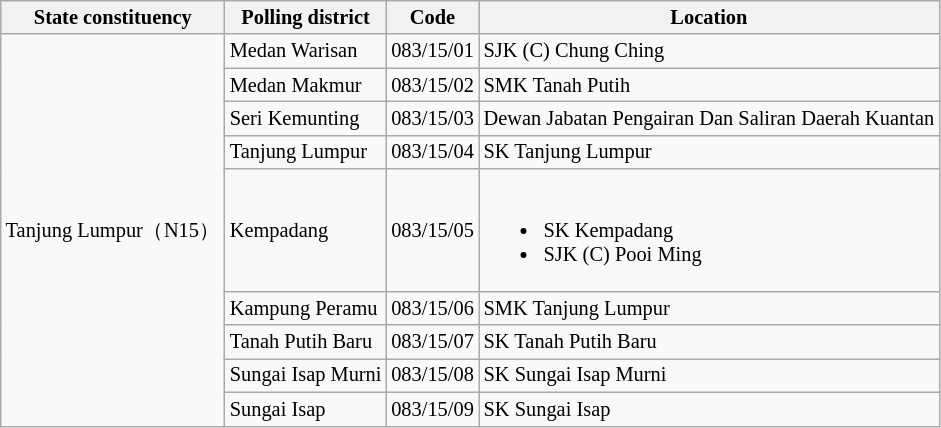<table class="wikitable sortable mw-collapsible" style="white-space:nowrap;font-size:85%">
<tr>
<th>State constituency</th>
<th>Polling district</th>
<th>Code</th>
<th>Location</th>
</tr>
<tr>
<td rowspan="9">Tanjung Lumpur（N15）</td>
<td>Medan Warisan</td>
<td>083/15/01</td>
<td>SJK (C) Chung Ching</td>
</tr>
<tr>
<td>Medan Makmur</td>
<td>083/15/02</td>
<td>SMK Tanah Putih</td>
</tr>
<tr>
<td>Seri Kemunting</td>
<td>083/15/03</td>
<td>Dewan Jabatan Pengairan Dan Saliran Daerah Kuantan</td>
</tr>
<tr>
<td>Tanjung Lumpur</td>
<td>083/15/04</td>
<td>SK Tanjung Lumpur</td>
</tr>
<tr>
<td>Kempadang</td>
<td>083/15/05</td>
<td><br><ul><li>SK Kempadang</li><li>SJK (C) Pooi Ming</li></ul></td>
</tr>
<tr>
<td>Kampung Peramu</td>
<td>083/15/06</td>
<td>SMK Tanjung Lumpur</td>
</tr>
<tr>
<td>Tanah Putih Baru</td>
<td>083/15/07</td>
<td>SK Tanah Putih Baru</td>
</tr>
<tr>
<td>Sungai Isap Murni</td>
<td>083/15/08</td>
<td>SK Sungai Isap Murni</td>
</tr>
<tr>
<td>Sungai Isap</td>
<td>083/15/09</td>
<td>SK Sungai Isap</td>
</tr>
</table>
